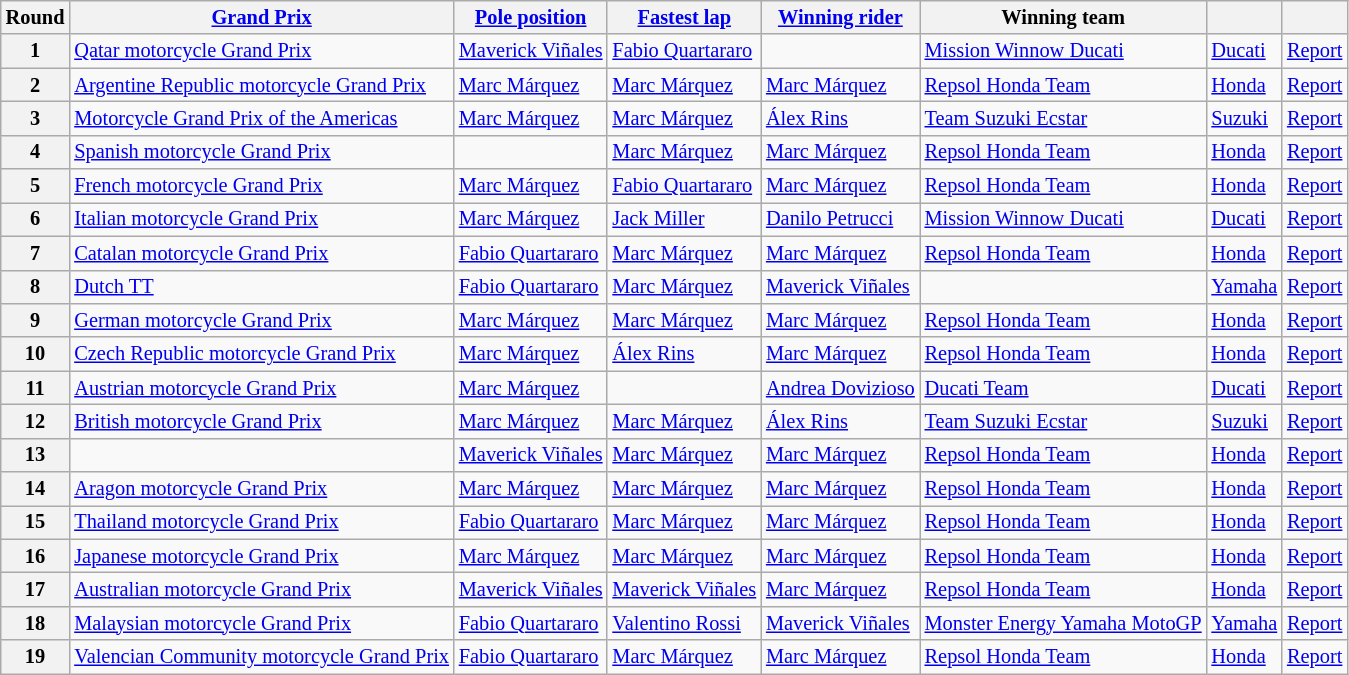<table class="wikitable sortable" style="font-size: 85%">
<tr>
<th>Round</th>
<th><a href='#'>Grand Prix</a></th>
<th><a href='#'>Pole position</a></th>
<th><a href='#'>Fastest lap</a></th>
<th><a href='#'>Winning rider</a></th>
<th>Winning team</th>
<th></th>
<th class="unsortable"></th>
</tr>
<tr>
<th>1</th>
<td> <a href='#'>Qatar motorcycle Grand Prix</a></td>
<td> <a href='#'>Maverick Viñales</a></td>
<td> <a href='#'>Fabio Quartararo</a></td>
<td></td>
<td> <a href='#'>Mission Winnow Ducati</a></td>
<td> <a href='#'>Ducati</a></td>
<td><a href='#'>Report</a></td>
</tr>
<tr>
<th>2</th>
<td> <a href='#'>Argentine Republic motorcycle Grand Prix</a></td>
<td> <a href='#'>Marc Márquez</a></td>
<td> <a href='#'>Marc Márquez</a></td>
<td> <a href='#'>Marc Márquez</a></td>
<td> <a href='#'>Repsol Honda Team</a></td>
<td> <a href='#'>Honda</a></td>
<td><a href='#'>Report</a></td>
</tr>
<tr>
<th>3</th>
<td> <a href='#'>Motorcycle Grand Prix of the Americas</a></td>
<td> <a href='#'>Marc Márquez</a></td>
<td> <a href='#'>Marc Márquez</a></td>
<td> <a href='#'>Álex Rins</a></td>
<td> <a href='#'>Team Suzuki Ecstar</a></td>
<td> <a href='#'>Suzuki</a></td>
<td><a href='#'>Report</a></td>
</tr>
<tr>
<th>4</th>
<td> <a href='#'>Spanish motorcycle Grand Prix</a></td>
<td></td>
<td> <a href='#'>Marc Márquez</a></td>
<td> <a href='#'>Marc Márquez</a></td>
<td> <a href='#'>Repsol Honda Team</a></td>
<td> <a href='#'>Honda</a></td>
<td><a href='#'>Report</a></td>
</tr>
<tr>
<th>5</th>
<td> <a href='#'>French motorcycle Grand Prix</a></td>
<td> <a href='#'>Marc Márquez</a></td>
<td> <a href='#'>Fabio Quartararo</a></td>
<td> <a href='#'>Marc Márquez</a></td>
<td> <a href='#'>Repsol Honda Team</a></td>
<td> <a href='#'>Honda</a></td>
<td><a href='#'>Report</a></td>
</tr>
<tr>
<th>6</th>
<td> <a href='#'>Italian motorcycle Grand Prix</a></td>
<td> <a href='#'>Marc Márquez</a></td>
<td> <a href='#'>Jack Miller</a></td>
<td> <a href='#'>Danilo Petrucci</a></td>
<td> <a href='#'>Mission Winnow Ducati</a></td>
<td> <a href='#'>Ducati</a></td>
<td><a href='#'>Report</a></td>
</tr>
<tr>
<th>7</th>
<td> <a href='#'>Catalan motorcycle Grand Prix</a></td>
<td> <a href='#'>Fabio Quartararo</a></td>
<td> <a href='#'>Marc Márquez</a></td>
<td> <a href='#'>Marc Márquez</a></td>
<td> <a href='#'>Repsol Honda Team</a></td>
<td> <a href='#'>Honda</a></td>
<td><a href='#'>Report</a></td>
</tr>
<tr>
<th>8</th>
<td> <a href='#'>Dutch TT</a></td>
<td> <a href='#'>Fabio Quartararo</a></td>
<td> <a href='#'>Marc Márquez</a></td>
<td> <a href='#'>Maverick Viñales</a></td>
<td></td>
<td> <a href='#'>Yamaha</a></td>
<td><a href='#'>Report</a></td>
</tr>
<tr>
<th>9</th>
<td> <a href='#'>German motorcycle Grand Prix</a></td>
<td> <a href='#'>Marc Márquez</a></td>
<td> <a href='#'>Marc Márquez</a></td>
<td> <a href='#'>Marc Márquez</a></td>
<td> <a href='#'>Repsol Honda Team</a></td>
<td> <a href='#'>Honda</a></td>
<td><a href='#'>Report</a></td>
</tr>
<tr>
<th>10</th>
<td> <a href='#'>Czech Republic motorcycle Grand Prix</a></td>
<td> <a href='#'>Marc Márquez</a></td>
<td> <a href='#'>Álex Rins</a></td>
<td> <a href='#'>Marc Márquez</a></td>
<td> <a href='#'>Repsol Honda Team</a></td>
<td> <a href='#'>Honda</a></td>
<td><a href='#'>Report</a></td>
</tr>
<tr>
<th>11</th>
<td> <a href='#'>Austrian motorcycle Grand Prix</a></td>
<td> <a href='#'>Marc Márquez</a></td>
<td></td>
<td> <a href='#'>Andrea Dovizioso</a></td>
<td> <a href='#'>Ducati Team</a></td>
<td> <a href='#'>Ducati</a></td>
<td><a href='#'>Report</a></td>
</tr>
<tr>
<th>12</th>
<td> <a href='#'>British motorcycle Grand Prix</a></td>
<td> <a href='#'>Marc Márquez</a></td>
<td> <a href='#'>Marc Márquez</a></td>
<td> <a href='#'>Álex Rins</a></td>
<td> <a href='#'>Team Suzuki Ecstar</a></td>
<td> <a href='#'>Suzuki</a></td>
<td><a href='#'>Report</a></td>
</tr>
<tr>
<th>13</th>
<td></td>
<td> <a href='#'>Maverick Viñales</a></td>
<td> <a href='#'>Marc Márquez</a></td>
<td> <a href='#'>Marc Márquez</a></td>
<td> <a href='#'>Repsol Honda Team</a></td>
<td> <a href='#'>Honda</a></td>
<td><a href='#'>Report</a></td>
</tr>
<tr>
<th>14</th>
<td> <a href='#'>Aragon motorcycle Grand Prix</a></td>
<td> <a href='#'>Marc Márquez</a></td>
<td> <a href='#'>Marc Márquez</a></td>
<td> <a href='#'>Marc Márquez</a></td>
<td> <a href='#'>Repsol Honda Team</a></td>
<td> <a href='#'>Honda</a></td>
<td><a href='#'>Report</a></td>
</tr>
<tr>
<th>15</th>
<td> <a href='#'>Thailand motorcycle Grand Prix</a></td>
<td> <a href='#'>Fabio Quartararo</a></td>
<td> <a href='#'>Marc Márquez</a></td>
<td> <a href='#'>Marc Márquez</a></td>
<td> <a href='#'>Repsol Honda Team</a></td>
<td> <a href='#'>Honda</a></td>
<td><a href='#'>Report</a></td>
</tr>
<tr>
<th>16</th>
<td> <a href='#'>Japanese motorcycle Grand Prix</a></td>
<td> <a href='#'>Marc Márquez</a></td>
<td> <a href='#'>Marc Márquez</a></td>
<td> <a href='#'>Marc Márquez</a></td>
<td> <a href='#'>Repsol Honda Team</a></td>
<td> <a href='#'>Honda</a></td>
<td><a href='#'>Report</a></td>
</tr>
<tr>
<th>17</th>
<td> <a href='#'>Australian motorcycle Grand Prix</a></td>
<td> <a href='#'>Maverick Viñales</a></td>
<td> <a href='#'>Maverick Viñales</a></td>
<td> <a href='#'>Marc Márquez</a></td>
<td> <a href='#'>Repsol Honda Team</a></td>
<td> <a href='#'>Honda</a></td>
<td><a href='#'>Report</a></td>
</tr>
<tr>
<th>18</th>
<td> <a href='#'>Malaysian motorcycle Grand Prix</a></td>
<td> <a href='#'>Fabio Quartararo</a></td>
<td> <a href='#'>Valentino Rossi</a></td>
<td> <a href='#'>Maverick Viñales</a></td>
<td> <a href='#'>Monster Energy Yamaha MotoGP</a></td>
<td> <a href='#'>Yamaha</a></td>
<td><a href='#'>Report</a></td>
</tr>
<tr>
<th>19</th>
<td> <a href='#'>Valencian Community motorcycle Grand Prix</a></td>
<td> <a href='#'>Fabio Quartararo</a></td>
<td> <a href='#'>Marc Márquez</a></td>
<td> <a href='#'>Marc Márquez</a></td>
<td> <a href='#'>Repsol Honda Team</a></td>
<td> <a href='#'>Honda</a></td>
<td><a href='#'>Report</a></td>
</tr>
</table>
